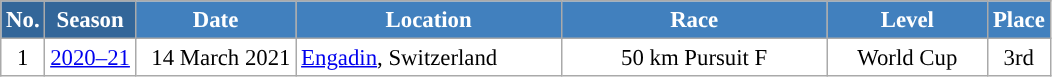<table class="wikitable sortable" style="font-size:95%; text-align:center; border:grey solid 1px; border-collapse:collapse; background:#ffffff;">
<tr style="background:#efefef;">
<th style="background-color:#369; color:white;">No.</th>
<th style="background-color:#369; color:white;">Season</th>
<th style="background-color:#4180be; color:white; width:100px;">Date</th>
<th style="background-color:#4180be; color:white; width:170px;">Location</th>
<th style="background-color:#4180be; color:white; width:170px;">Race</th>
<th style="background-color:#4180be; color:white; width:100px;">Level</th>
<th style="background-color:#4180be; color:white;">Place</th>
</tr>
<tr>
<td align=center>1</td>
<td align=center><a href='#'>2020–21</a></td>
<td align=right>14 March 2021</td>
<td align=left> <a href='#'>Engadin</a>, Switzerland</td>
<td>50 km Pursuit F</td>
<td>World Cup</td>
<td>3rd</td>
</tr>
</table>
